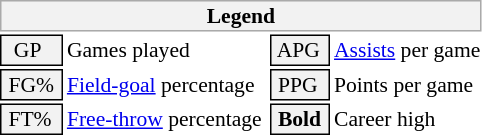<table class="toccolours" style="font-size: 90%; white-space: nowrap;">
<tr>
<th colspan="6" style="background:#f2f2f2; border:1px solid #aaa;">Legend</th>
</tr>
<tr>
<td style="background:#f2f2f2; border:1px solid black;">  GP</td>
<td>Games played</td>
<td style="background:#f2f2f2; border:1px solid black;"> APG </td>
<td><a href='#'>Assists</a> per game</td>
</tr>
<tr>
<td style="background:#f2f2f2; border:1px solid black;"> FG% </td>
<td style="padding-right: 8px"><a href='#'>Field-goal</a> percentage</td>
<td style="background:#f2f2f2; border:1px solid black;"> PPG </td>
<td>Points per game</td>
</tr>
<tr>
<td style="background:#f2f2f2; border:1px solid black;"> FT% </td>
<td><a href='#'>Free-throw</a> percentage</td>
<td style="background-color: #F2F2F2; border: 1px solid black"> <strong>Bold</strong> </td>
<td>Career high</td>
</tr>
</table>
